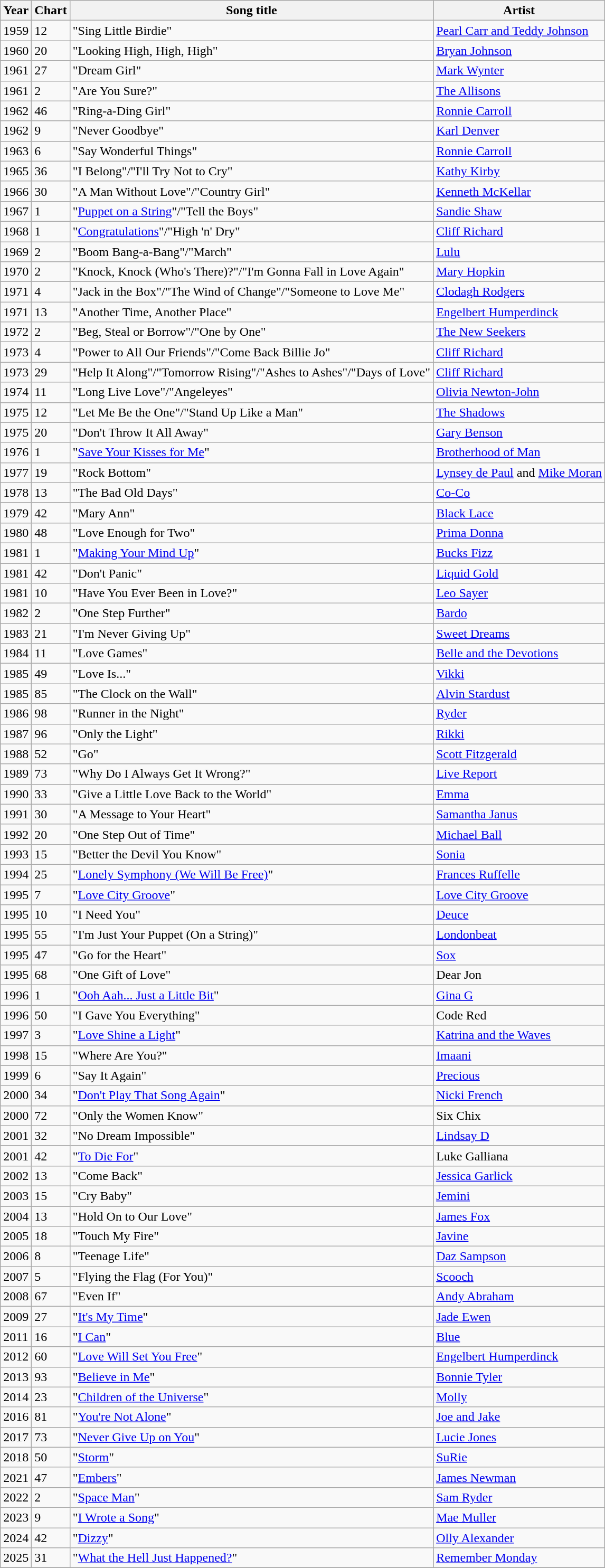<table class="sortable wikitable">
<tr>
<th>Year</th>
<th>Chart</th>
<th class="unsortable">Song title</th>
<th class="unsortable">Artist</th>
</tr>
<tr>
<td>1959</td>
<td>12</td>
<td>"Sing Little Birdie"</td>
<td><a href='#'>Pearl Carr and Teddy Johnson</a></td>
</tr>
<tr>
<td>1960</td>
<td>20</td>
<td>"Looking High, High, High"</td>
<td><a href='#'>Bryan Johnson</a></td>
</tr>
<tr>
<td>1961</td>
<td>27</td>
<td>"Dream Girl"</td>
<td><a href='#'>Mark Wynter</a></td>
</tr>
<tr>
<td>1961</td>
<td>2</td>
<td>"Are You Sure?"</td>
<td><a href='#'>The Allisons</a></td>
</tr>
<tr>
<td>1962</td>
<td>46</td>
<td>"Ring-a-Ding Girl"</td>
<td><a href='#'>Ronnie Carroll</a></td>
</tr>
<tr>
<td>1962</td>
<td>9</td>
<td>"Never Goodbye"</td>
<td><a href='#'>Karl Denver</a></td>
</tr>
<tr>
<td>1963</td>
<td>6</td>
<td>"Say Wonderful Things"</td>
<td><a href='#'>Ronnie Carroll</a></td>
</tr>
<tr>
<td>1965</td>
<td>36</td>
<td>"I Belong"/"I'll Try Not to Cry"</td>
<td><a href='#'>Kathy Kirby</a></td>
</tr>
<tr>
<td>1966</td>
<td>30</td>
<td>"A Man Without Love"/"Country Girl"</td>
<td><a href='#'>Kenneth McKellar</a></td>
</tr>
<tr>
<td>1967</td>
<td>1</td>
<td>"<a href='#'>Puppet on a String</a>"/"Tell the Boys"</td>
<td><a href='#'>Sandie Shaw</a></td>
</tr>
<tr>
<td>1968</td>
<td>1</td>
<td>"<a href='#'>Congratulations</a>"/"High 'n' Dry"</td>
<td><a href='#'>Cliff Richard</a></td>
</tr>
<tr>
<td>1969</td>
<td>2</td>
<td>"Boom Bang-a-Bang"/"March"</td>
<td><a href='#'>Lulu</a></td>
</tr>
<tr>
<td>1970</td>
<td>2</td>
<td>"Knock, Knock (Who's There)?"/"I'm Gonna Fall in Love Again"</td>
<td><a href='#'>Mary Hopkin</a></td>
</tr>
<tr>
<td>1971</td>
<td>4</td>
<td>"Jack in the Box"/"The Wind of Change"/"Someone to Love Me"</td>
<td><a href='#'>Clodagh Rodgers</a></td>
</tr>
<tr>
<td>1971</td>
<td>13</td>
<td>"Another Time, Another Place"</td>
<td><a href='#'>Engelbert Humperdinck</a></td>
</tr>
<tr>
<td>1972</td>
<td>2</td>
<td>"Beg, Steal or Borrow"/"One by One"</td>
<td><a href='#'>The New Seekers</a></td>
</tr>
<tr>
<td>1973</td>
<td>4</td>
<td>"Power to All Our Friends"/"Come Back Billie Jo"</td>
<td><a href='#'>Cliff Richard</a></td>
</tr>
<tr>
<td>1973</td>
<td>29</td>
<td>"Help It Along"/"Tomorrow Rising"/"Ashes to Ashes"/"Days of Love"</td>
<td><a href='#'>Cliff Richard</a></td>
</tr>
<tr>
<td>1974</td>
<td>11</td>
<td>"Long Live Love"/"Angeleyes"</td>
<td><a href='#'>Olivia Newton-John</a></td>
</tr>
<tr>
<td>1975</td>
<td>12</td>
<td>"Let Me Be the One"/"Stand Up Like a Man"</td>
<td><a href='#'>The Shadows</a></td>
</tr>
<tr>
<td>1975</td>
<td>20</td>
<td>"Don't Throw It All Away"</td>
<td><a href='#'>Gary Benson</a></td>
</tr>
<tr>
<td>1976</td>
<td>1</td>
<td>"<a href='#'>Save Your Kisses for Me</a>"</td>
<td><a href='#'>Brotherhood of Man</a></td>
</tr>
<tr>
<td>1977</td>
<td>19</td>
<td>"Rock Bottom"</td>
<td><a href='#'>Lynsey de Paul</a> and <a href='#'>Mike Moran</a></td>
</tr>
<tr>
<td>1978</td>
<td>13</td>
<td>"The Bad Old Days"</td>
<td><a href='#'>Co-Co</a></td>
</tr>
<tr>
<td>1979</td>
<td>42</td>
<td>"Mary Ann"</td>
<td><a href='#'>Black Lace</a></td>
</tr>
<tr>
<td>1980</td>
<td>48</td>
<td>"Love Enough for Two"</td>
<td><a href='#'>Prima Donna</a></td>
</tr>
<tr>
<td>1981</td>
<td>1</td>
<td>"<a href='#'>Making Your Mind Up</a>"</td>
<td><a href='#'>Bucks Fizz</a></td>
</tr>
<tr>
<td>1981</td>
<td>42</td>
<td>"Don't Panic"</td>
<td><a href='#'>Liquid Gold</a></td>
</tr>
<tr>
<td>1981</td>
<td>10</td>
<td>"Have You Ever Been in Love?"</td>
<td><a href='#'>Leo Sayer</a></td>
</tr>
<tr>
<td>1982</td>
<td>2</td>
<td>"One Step Further"</td>
<td><a href='#'>Bardo</a></td>
</tr>
<tr>
<td>1983</td>
<td>21</td>
<td>"I'm Never Giving Up"</td>
<td><a href='#'>Sweet Dreams</a></td>
</tr>
<tr>
<td>1984</td>
<td>11</td>
<td>"Love Games"</td>
<td><a href='#'>Belle and the Devotions</a></td>
</tr>
<tr>
<td>1985</td>
<td>49</td>
<td>"Love Is..."</td>
<td><a href='#'>Vikki</a></td>
</tr>
<tr>
<td>1985</td>
<td>85</td>
<td>"The Clock on the Wall"</td>
<td><a href='#'>Alvin Stardust</a></td>
</tr>
<tr>
<td>1986</td>
<td>98</td>
<td>"Runner in the Night"</td>
<td><a href='#'>Ryder</a></td>
</tr>
<tr>
<td>1987</td>
<td>96</td>
<td>"Only the Light"</td>
<td><a href='#'>Rikki</a></td>
</tr>
<tr>
<td>1988</td>
<td>52</td>
<td>"Go"</td>
<td><a href='#'>Scott Fitzgerald</a></td>
</tr>
<tr>
<td>1989</td>
<td>73</td>
<td>"Why Do I Always Get It Wrong?"</td>
<td><a href='#'>Live Report</a></td>
</tr>
<tr>
<td>1990</td>
<td>33</td>
<td>"Give a Little Love Back to the World"</td>
<td><a href='#'>Emma</a></td>
</tr>
<tr>
<td>1991</td>
<td>30</td>
<td>"A Message to Your Heart"</td>
<td><a href='#'>Samantha Janus</a></td>
</tr>
<tr>
<td>1992</td>
<td>20</td>
<td>"One Step Out of Time"</td>
<td><a href='#'>Michael Ball</a></td>
</tr>
<tr>
<td>1993</td>
<td>15</td>
<td>"Better the Devil You Know"</td>
<td><a href='#'>Sonia</a></td>
</tr>
<tr>
<td>1994</td>
<td>25</td>
<td>"<a href='#'>Lonely Symphony (We Will Be Free)</a>"</td>
<td><a href='#'>Frances Ruffelle</a></td>
</tr>
<tr>
<td>1995</td>
<td>7</td>
<td>"<a href='#'>Love City Groove</a>"</td>
<td><a href='#'>Love City Groove</a></td>
</tr>
<tr>
<td>1995</td>
<td>10</td>
<td>"I Need You"</td>
<td><a href='#'>Deuce</a></td>
</tr>
<tr>
<td>1995</td>
<td>55</td>
<td>"I'm Just Your Puppet (On a String)"</td>
<td><a href='#'>Londonbeat</a></td>
</tr>
<tr>
<td>1995</td>
<td>47</td>
<td>"Go for the Heart"</td>
<td><a href='#'>Sox</a></td>
</tr>
<tr>
<td>1995</td>
<td>68</td>
<td>"One Gift of Love"</td>
<td>Dear Jon</td>
</tr>
<tr>
<td>1996</td>
<td>1</td>
<td>"<a href='#'>Ooh Aah... Just a Little Bit</a>"</td>
<td><a href='#'>Gina G</a></td>
</tr>
<tr>
<td>1996</td>
<td>50</td>
<td>"I Gave You Everything"</td>
<td>Code Red</td>
</tr>
<tr>
<td>1997</td>
<td>3</td>
<td>"<a href='#'>Love Shine a Light</a>"</td>
<td><a href='#'>Katrina and the Waves</a></td>
</tr>
<tr>
<td>1998</td>
<td>15</td>
<td>"Where Are You?"</td>
<td><a href='#'>Imaani</a></td>
</tr>
<tr>
<td>1999</td>
<td>6</td>
<td>"Say It Again"</td>
<td><a href='#'>Precious</a></td>
</tr>
<tr>
<td>2000</td>
<td>34</td>
<td>"<a href='#'>Don't Play That Song Again</a>"</td>
<td><a href='#'>Nicki French</a></td>
</tr>
<tr>
<td>2000</td>
<td>72</td>
<td>"Only the Women Know"</td>
<td>Six Chix</td>
</tr>
<tr>
<td>2001</td>
<td>32</td>
<td>"No Dream Impossible"</td>
<td><a href='#'>Lindsay D</a></td>
</tr>
<tr>
<td>2001</td>
<td>42</td>
<td>"<a href='#'>To Die For</a>"</td>
<td>Luke Galliana</td>
</tr>
<tr>
<td>2002</td>
<td>13</td>
<td>"Come Back"</td>
<td><a href='#'>Jessica Garlick</a></td>
</tr>
<tr>
<td>2003</td>
<td>15</td>
<td>"Cry Baby"</td>
<td><a href='#'>Jemini</a></td>
</tr>
<tr>
<td>2004</td>
<td>13</td>
<td>"Hold On to Our Love"</td>
<td><a href='#'>James Fox</a></td>
</tr>
<tr>
<td>2005</td>
<td>18</td>
<td>"Touch My Fire"</td>
<td><a href='#'>Javine</a></td>
</tr>
<tr>
<td>2006</td>
<td>8</td>
<td>"Teenage Life"</td>
<td><a href='#'>Daz Sampson</a></td>
</tr>
<tr>
<td>2007</td>
<td>5</td>
<td>"Flying the Flag (For You)"</td>
<td><a href='#'>Scooch</a></td>
</tr>
<tr>
<td>2008</td>
<td>67</td>
<td>"Even If"</td>
<td><a href='#'>Andy Abraham</a></td>
</tr>
<tr>
<td>2009</td>
<td>27</td>
<td>"<a href='#'>It's My Time</a>"</td>
<td><a href='#'>Jade Ewen</a></td>
</tr>
<tr>
<td>2011</td>
<td>16</td>
<td>"<a href='#'>I Can</a>"</td>
<td><a href='#'>Blue</a></td>
</tr>
<tr>
<td>2012</td>
<td>60</td>
<td>"<a href='#'>Love Will Set You Free</a>"</td>
<td><a href='#'>Engelbert Humperdinck</a></td>
</tr>
<tr>
<td>2013</td>
<td>93</td>
<td>"<a href='#'>Believe in Me</a>"</td>
<td><a href='#'>Bonnie Tyler</a></td>
</tr>
<tr>
<td>2014</td>
<td>23</td>
<td>"<a href='#'>Children of the Universe</a>"</td>
<td><a href='#'>Molly</a></td>
</tr>
<tr>
<td>2016</td>
<td>81</td>
<td>"<a href='#'>You're Not Alone</a>"</td>
<td><a href='#'>Joe and Jake</a></td>
</tr>
<tr>
<td>2017</td>
<td>73</td>
<td>"<a href='#'>Never Give Up on You</a>"</td>
<td><a href='#'>Lucie Jones</a></td>
</tr>
<tr>
<td>2018</td>
<td>50</td>
<td>"<a href='#'>Storm</a>"</td>
<td><a href='#'>SuRie</a></td>
</tr>
<tr>
<td>2021</td>
<td>47</td>
<td>"<a href='#'>Embers</a>"</td>
<td><a href='#'>James Newman</a></td>
</tr>
<tr>
<td>2022</td>
<td>2</td>
<td>"<a href='#'>Space Man</a>"</td>
<td><a href='#'>Sam Ryder</a></td>
</tr>
<tr>
<td>2023</td>
<td>9</td>
<td>"<a href='#'>I Wrote a Song</a>"</td>
<td><a href='#'>Mae Muller</a></td>
</tr>
<tr>
<td>2024</td>
<td>42</td>
<td>"<a href='#'>Dizzy</a>"</td>
<td><a href='#'>Olly Alexander</a></td>
</tr>
<tr>
<td>2025</td>
<td>31</td>
<td>"<a href='#'>What the Hell Just Happened?</a>"</td>
<td><a href='#'>Remember Monday</a></td>
</tr>
<tr>
</tr>
</table>
